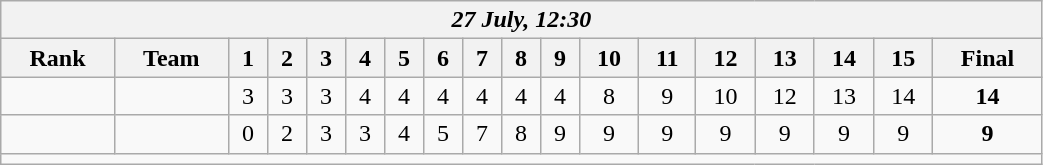<table class=wikitable style="text-align:center; width: 55%">
<tr>
<th colspan=18><em>27 July, 12:30</em></th>
</tr>
<tr>
<th>Rank</th>
<th>Team</th>
<th>1</th>
<th>2</th>
<th>3</th>
<th>4</th>
<th>5</th>
<th>6</th>
<th>7</th>
<th>8</th>
<th>9</th>
<th>10</th>
<th>11</th>
<th>12</th>
<th>13</th>
<th>14</th>
<th>15</th>
<th>Final</th>
</tr>
<tr>
<td></td>
<td align=left><strong></strong></td>
<td>3</td>
<td>3</td>
<td>3</td>
<td>4</td>
<td>4</td>
<td>4</td>
<td>4</td>
<td>4</td>
<td>4</td>
<td>8</td>
<td>9</td>
<td>10</td>
<td>12</td>
<td>13</td>
<td>14</td>
<td><strong>14</strong></td>
</tr>
<tr>
<td></td>
<td align=left></td>
<td>0</td>
<td>2</td>
<td>3</td>
<td>3</td>
<td>4</td>
<td>5</td>
<td>7</td>
<td>8</td>
<td>9</td>
<td>9</td>
<td>9</td>
<td>9</td>
<td>9</td>
<td>9</td>
<td>9</td>
<td><strong>9</strong></td>
</tr>
<tr>
<td colspan=18></td>
</tr>
</table>
